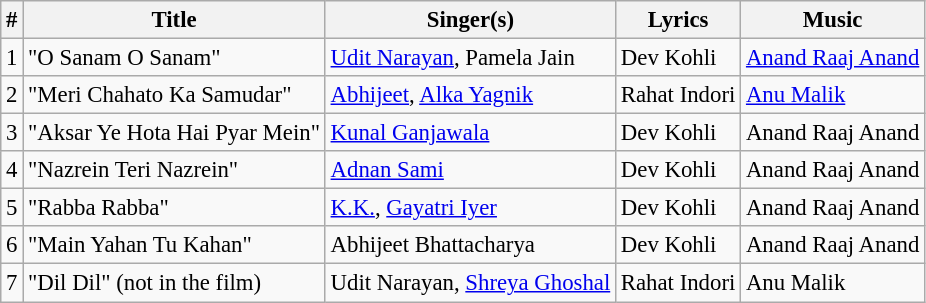<table class="wikitable" style="font-size:95%;">
<tr>
<th>#</th>
<th>Title</th>
<th>Singer(s)</th>
<th>Lyrics</th>
<th>Music</th>
</tr>
<tr>
<td>1</td>
<td>"O Sanam O Sanam"</td>
<td><a href='#'>Udit Narayan</a>, Pamela Jain</td>
<td>Dev Kohli</td>
<td><a href='#'>Anand Raaj Anand</a></td>
</tr>
<tr>
<td>2</td>
<td>"Meri Chahato Ka Samudar"</td>
<td><a href='#'>Abhijeet</a>, <a href='#'>Alka Yagnik</a></td>
<td>Rahat Indori</td>
<td><a href='#'>Anu Malik</a></td>
</tr>
<tr>
<td>3</td>
<td>"Aksar Ye Hota Hai Pyar Mein"</td>
<td><a href='#'>Kunal Ganjawala</a></td>
<td>Dev Kohli</td>
<td>Anand Raaj Anand</td>
</tr>
<tr>
<td>4</td>
<td>"Nazrein Teri Nazrein"</td>
<td><a href='#'>Adnan Sami</a></td>
<td>Dev Kohli</td>
<td>Anand Raaj Anand</td>
</tr>
<tr>
<td>5</td>
<td>"Rabba Rabba"</td>
<td><a href='#'>K.K.</a>, <a href='#'>Gayatri Iyer</a></td>
<td>Dev Kohli</td>
<td>Anand Raaj Anand</td>
</tr>
<tr>
<td>6</td>
<td>"Main Yahan Tu Kahan"</td>
<td>Abhijeet Bhattacharya</td>
<td>Dev Kohli</td>
<td>Anand Raaj Anand</td>
</tr>
<tr>
<td>7</td>
<td>"Dil Dil" (not in the film)</td>
<td>Udit Narayan, <a href='#'>Shreya Ghoshal</a></td>
<td>Rahat Indori</td>
<td>Anu Malik</td>
</tr>
</table>
